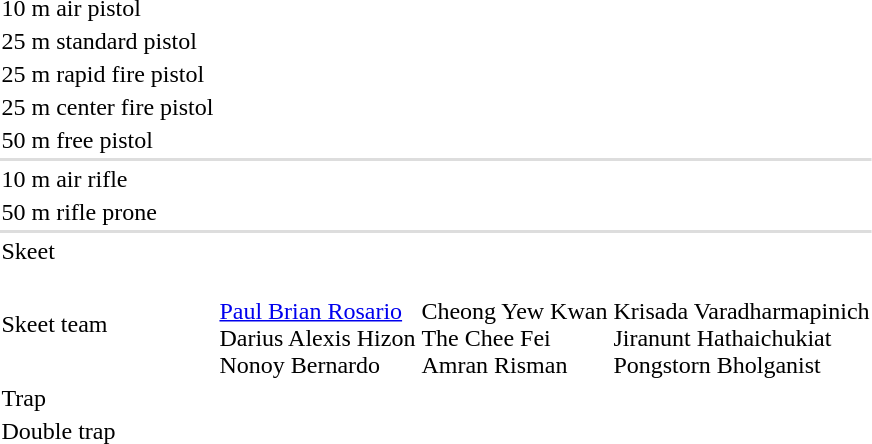<table>
<tr>
<td>10 m air pistol</td>
<td></td>
<td></td>
<td></td>
</tr>
<tr>
<td>25 m standard pistol</td>
<td></td>
<td></td>
<td></td>
</tr>
<tr>
<td>25 m rapid fire pistol</td>
<td></td>
<td></td>
<td></td>
</tr>
<tr>
<td>25 m center fire pistol</td>
<td nowrap></td>
<td nowrap></td>
<td></td>
</tr>
<tr>
<td>50 m free pistol</td>
<td></td>
<td></td>
<td></td>
</tr>
<tr bgcolor=#dddddd>
<td colspan=4></td>
</tr>
<tr>
<td>10 m air rifle</td>
<td></td>
<td></td>
<td></td>
</tr>
<tr>
<td>50 m rifle prone</td>
<td></td>
<td></td>
<td></td>
</tr>
<tr bgcolor=#dddddd>
<td colspan=4></td>
</tr>
<tr>
<td>Skeet</td>
<td></td>
<td></td>
<td></td>
</tr>
<tr>
<td>Skeet team</td>
<td><br> <a href='#'>Paul Brian Rosario</a> <br> Darius Alexis Hizon <br> Nonoy Bernardo</td>
<td><br> Cheong Yew Kwan <br> The Chee Fei <br> Amran Risman</td>
<td nowrap><br> Krisada Varadharmapinich <br> Jiranunt Hathaichukiat <br> Pongstorn Bholganist</td>
</tr>
<tr>
<td>Trap</td>
<td></td>
<td></td>
<td></td>
</tr>
<tr>
<td>Double trap</td>
<td></td>
<td></td>
<td></td>
</tr>
</table>
